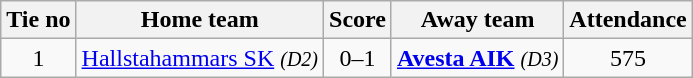<table class="wikitable" style="text-align:center">
<tr>
<th style= width="40px">Tie no</th>
<th style= width="150px">Home team</th>
<th style= width="60px">Score</th>
<th style= width="150px">Away team</th>
<th style= width="30px">Attendance</th>
</tr>
<tr>
<td>1</td>
<td><a href='#'>Hallstahammars SK</a> <em><small>(D2)</small></em></td>
<td>0–1</td>
<td><strong><a href='#'>Avesta AIK</a></strong> <em><small>(D3)</small></em></td>
<td>575</td>
</tr>
</table>
